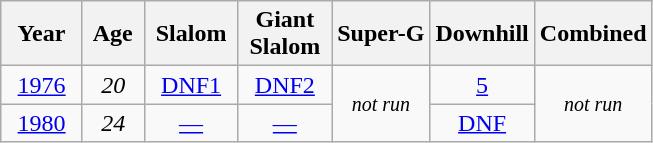<table class=wikitable style="text-align:center">
<tr>
<th>  Year  </th>
<th> Age </th>
<th> Slalom </th>
<th>Giant<br> Slalom </th>
<th>Super-G</th>
<th>Downhill</th>
<th>Combined</th>
</tr>
<tr>
<td><a href='#'>1976</a></td>
<td><em>20</em></td>
<td><a href='#'>DNF1</a></td>
<td><a href='#'>DNF2</a></td>
<td rowspan=2><small><em>not run</em></small></td>
<td><a href='#'>5</a></td>
<td rowspan=2><small><em>not run</em></small></td>
</tr>
<tr>
<td><a href='#'>1980</a></td>
<td><em>24</em></td>
<td><a href='#'>—</a></td>
<td><a href='#'>—</a></td>
<td><a href='#'>DNF</a></td>
</tr>
</table>
